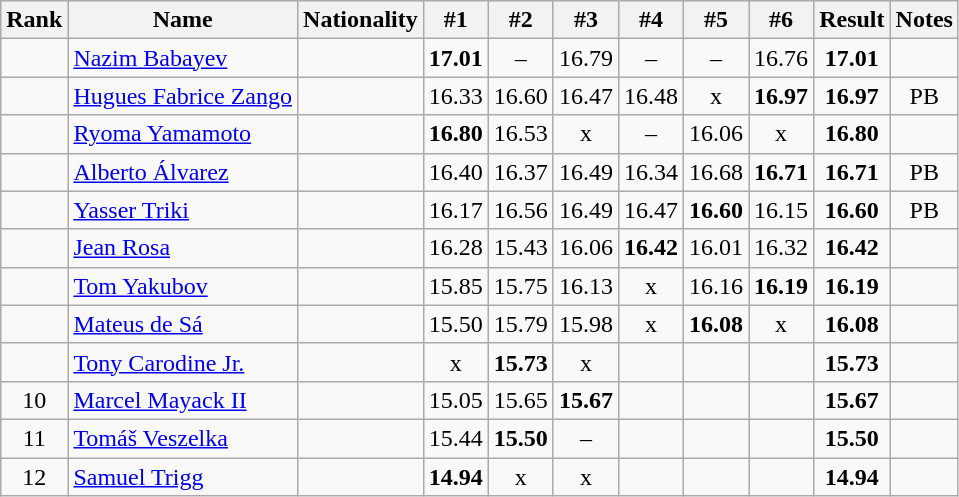<table class="wikitable sortable" style="text-align:center">
<tr>
<th>Rank</th>
<th>Name</th>
<th>Nationality</th>
<th>#1</th>
<th>#2</th>
<th>#3</th>
<th>#4</th>
<th>#5</th>
<th>#6</th>
<th>Result</th>
<th>Notes</th>
</tr>
<tr>
<td></td>
<td align=left><a href='#'>Nazim Babayev</a></td>
<td align=left></td>
<td><strong>17.01</strong></td>
<td>–</td>
<td>16.79</td>
<td>–</td>
<td>–</td>
<td>16.76</td>
<td><strong>17.01</strong></td>
<td></td>
</tr>
<tr>
<td></td>
<td align=left><a href='#'>Hugues Fabrice Zango</a></td>
<td align=left></td>
<td>16.33</td>
<td>16.60</td>
<td>16.47</td>
<td>16.48</td>
<td>x</td>
<td><strong>16.97</strong></td>
<td><strong>16.97</strong></td>
<td>PB</td>
</tr>
<tr>
<td></td>
<td align=left><a href='#'>Ryoma Yamamoto</a></td>
<td align=left></td>
<td><strong>16.80</strong></td>
<td>16.53</td>
<td>x</td>
<td>–</td>
<td>16.06</td>
<td>x</td>
<td><strong>16.80</strong></td>
<td></td>
</tr>
<tr>
<td></td>
<td align=left><a href='#'>Alberto Álvarez</a></td>
<td align=left></td>
<td>16.40</td>
<td>16.37</td>
<td>16.49</td>
<td>16.34</td>
<td>16.68</td>
<td><strong>16.71</strong></td>
<td><strong>16.71</strong></td>
<td>PB</td>
</tr>
<tr>
<td></td>
<td align=left><a href='#'>Yasser Triki</a></td>
<td align=left></td>
<td>16.17</td>
<td>16.56</td>
<td>16.49</td>
<td>16.47</td>
<td><strong>16.60</strong></td>
<td>16.15</td>
<td><strong>16.60</strong></td>
<td>PB</td>
</tr>
<tr>
<td></td>
<td align=left><a href='#'>Jean Rosa</a></td>
<td align=left></td>
<td>16.28</td>
<td>15.43</td>
<td>16.06</td>
<td><strong>16.42</strong></td>
<td>16.01</td>
<td>16.32</td>
<td><strong>16.42</strong></td>
<td></td>
</tr>
<tr>
<td></td>
<td align=left><a href='#'>Tom Yakubov</a></td>
<td align=left></td>
<td>15.85</td>
<td>15.75</td>
<td>16.13</td>
<td>x</td>
<td>16.16</td>
<td><strong>16.19</strong></td>
<td><strong>16.19</strong></td>
<td></td>
</tr>
<tr>
<td></td>
<td align=left><a href='#'>Mateus de Sá</a></td>
<td align=left></td>
<td>15.50</td>
<td>15.79</td>
<td>15.98</td>
<td>x</td>
<td><strong>16.08</strong></td>
<td>x</td>
<td><strong>16.08</strong></td>
<td></td>
</tr>
<tr>
<td></td>
<td align=left><a href='#'>Tony Carodine Jr.</a></td>
<td align=left></td>
<td>x</td>
<td><strong>15.73</strong></td>
<td>x</td>
<td></td>
<td></td>
<td></td>
<td><strong>15.73</strong></td>
<td></td>
</tr>
<tr>
<td>10</td>
<td align=left><a href='#'>Marcel Mayack II</a></td>
<td align=left></td>
<td>15.05</td>
<td>15.65</td>
<td><strong>15.67</strong></td>
<td></td>
<td></td>
<td></td>
<td><strong>15.67</strong></td>
<td></td>
</tr>
<tr>
<td>11</td>
<td align=left><a href='#'>Tomáš Veszelka</a></td>
<td align=left></td>
<td>15.44</td>
<td><strong>15.50</strong></td>
<td>–</td>
<td></td>
<td></td>
<td></td>
<td><strong>15.50</strong></td>
<td></td>
</tr>
<tr>
<td>12</td>
<td align=left><a href='#'>Samuel Trigg</a></td>
<td align=left></td>
<td><strong>14.94</strong></td>
<td>x</td>
<td>x</td>
<td></td>
<td></td>
<td></td>
<td><strong>14.94</strong></td>
<td></td>
</tr>
</table>
